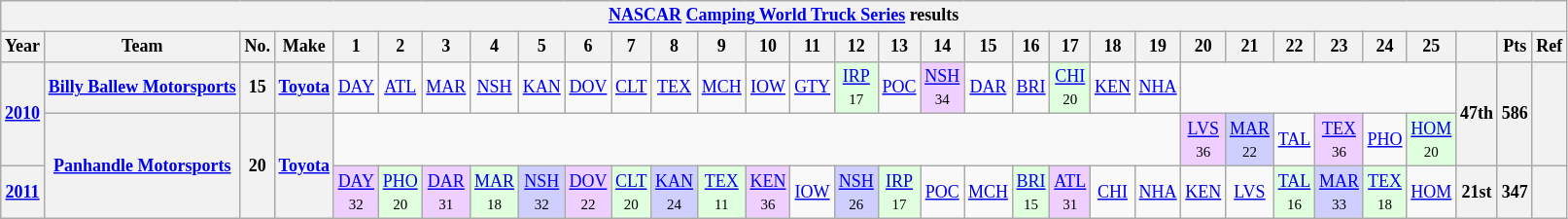<table class="wikitable" style="text-align:center; font-size:75%">
<tr>
<th colspan=45><a href='#'>NASCAR</a> <a href='#'>Camping World Truck Series</a> results</th>
</tr>
<tr>
<th>Year</th>
<th>Team</th>
<th>No.</th>
<th>Make</th>
<th>1</th>
<th>2</th>
<th>3</th>
<th>4</th>
<th>5</th>
<th>6</th>
<th>7</th>
<th>8</th>
<th>9</th>
<th>10</th>
<th>11</th>
<th>12</th>
<th>13</th>
<th>14</th>
<th>15</th>
<th>16</th>
<th>17</th>
<th>18</th>
<th>19</th>
<th>20</th>
<th>21</th>
<th>22</th>
<th>23</th>
<th>24</th>
<th>25</th>
<th></th>
<th>Pts</th>
<th>Ref</th>
</tr>
<tr>
<th rowspan=2><a href='#'>2010</a></th>
<th><a href='#'>Billy Ballew Motorsports</a></th>
<th>15</th>
<th><a href='#'>Toyota</a></th>
<td><a href='#'>DAY</a></td>
<td><a href='#'>ATL</a></td>
<td><a href='#'>MAR</a></td>
<td><a href='#'>NSH</a></td>
<td><a href='#'>KAN</a></td>
<td><a href='#'>DOV</a></td>
<td><a href='#'>CLT</a></td>
<td><a href='#'>TEX</a></td>
<td><a href='#'>MCH</a></td>
<td><a href='#'>IOW</a></td>
<td><a href='#'>GTY</a></td>
<td style="background:#DFFFDF;"><a href='#'>IRP</a><br><small>17</small></td>
<td><a href='#'>POC</a></td>
<td style="background:#EFCFFF;"><a href='#'>NSH</a><br><small>34</small></td>
<td><a href='#'>DAR</a></td>
<td><a href='#'>BRI</a></td>
<td style="background:#DFFFDF;"><a href='#'>CHI</a><br><small>20</small></td>
<td><a href='#'>KEN</a></td>
<td><a href='#'>NHA</a></td>
<td colspan=6></td>
<th rowspan=2>47th</th>
<th rowspan=2>586</th>
<th rowspan=2></th>
</tr>
<tr>
<th rowspan=2><a href='#'>Panhandle Motorsports</a></th>
<th rowspan=2>20</th>
<th rowspan=2><a href='#'>Toyota</a></th>
<td colspan=19></td>
<td style="background:#EFCFFF;"><a href='#'>LVS</a><br><small>36</small></td>
<td style="background:#CFCFFF;"><a href='#'>MAR</a><br><small>22</small></td>
<td><a href='#'>TAL</a></td>
<td style="background:#EFCFFF;"><a href='#'>TEX</a><br><small>36</small></td>
<td><a href='#'>PHO</a></td>
<td style="background:#DFFFDF;"><a href='#'>HOM</a><br><small>20</small></td>
</tr>
<tr>
<th><a href='#'>2011</a></th>
<td style="background:#EFCFFF;"><a href='#'>DAY</a><br><small>32</small></td>
<td style="background:#DFFFDF;"><a href='#'>PHO</a><br><small>20</small></td>
<td style="background:#EFCFFF;"><a href='#'>DAR</a><br><small>31</small></td>
<td style="background:#DFFFDF;"><a href='#'>MAR</a><br><small>18</small></td>
<td style="background:#CFCFFF;"><a href='#'>NSH</a><br><small>32</small></td>
<td style="background:#EFCFFF;"><a href='#'>DOV</a><br><small>22</small></td>
<td style="background:#DFFFDF;"><a href='#'>CLT</a><br><small>20</small></td>
<td style="background:#CFCFFF;"><a href='#'>KAN</a><br><small>24</small></td>
<td style="background:#DFFFDF;"><a href='#'>TEX</a><br><small>11</small></td>
<td style="background:#EFCFFF;"><a href='#'>KEN</a><br><small>36</small></td>
<td><a href='#'>IOW</a></td>
<td style="background:#CFCFFF;"><a href='#'>NSH</a><br><small>26</small></td>
<td style="background:#DFFFDF;"><a href='#'>IRP</a><br><small>17</small></td>
<td><a href='#'>POC</a></td>
<td><a href='#'>MCH</a></td>
<td style="background:#DFFFDF;"><a href='#'>BRI</a><br><small>15</small></td>
<td style="background:#EFCFFF;"><a href='#'>ATL</a><br><small>31</small></td>
<td><a href='#'>CHI</a></td>
<td><a href='#'>NHA</a></td>
<td><a href='#'>KEN</a></td>
<td><a href='#'>LVS</a></td>
<td style="background:#DFFFDF;"><a href='#'>TAL</a><br><small>16</small></td>
<td style="background:#CFCFFF;"><a href='#'>MAR</a><br><small>33</small></td>
<td style="background:#DFFFDF;"><a href='#'>TEX</a><br><small>18</small></td>
<td><a href='#'>HOM</a></td>
<th>21st</th>
<th>347</th>
<th></th>
</tr>
</table>
